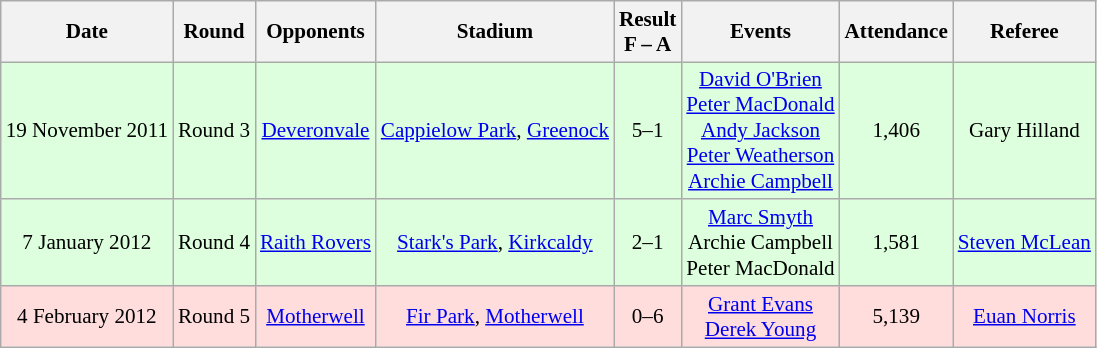<table class="wikitable" style="text-align:center; font-size:88%">
<tr>
<th>Date</th>
<th>Round</th>
<th>Opponents</th>
<th>Stadium</th>
<th>Result <br> F – A</th>
<th>Events</th>
<th>Attendance</th>
<th>Referee</th>
</tr>
<tr style="background:#dfd;">
<td>19 November 2011</td>
<td>Round 3</td>
<td><a href='#'>Deveronvale</a></td>
<td><a href='#'>Cappielow Park</a>, <a href='#'>Greenock</a></td>
<td>5–1</td>
<td><a href='#'>David O'Brien</a>   <br> <a href='#'>Peter MacDonald</a>  <br> <a href='#'>Andy Jackson</a>  <br> <a href='#'>Peter Weatherson</a>  <br> <a href='#'>Archie Campbell</a> </td>
<td>1,406</td>
<td>Gary Hilland</td>
</tr>
<tr style="background:#dfd;">
<td>7 January 2012</td>
<td>Round 4</td>
<td><a href='#'>Raith Rovers</a></td>
<td><a href='#'>Stark's Park</a>, <a href='#'>Kirkcaldy</a></td>
<td>2–1</td>
<td><a href='#'>Marc Smyth</a>  <br> Archie Campbell  <br> Peter MacDonald </td>
<td>1,581</td>
<td><a href='#'>Steven McLean</a></td>
</tr>
<tr style="background:#fdd;">
<td>4 February 2012</td>
<td>Round 5</td>
<td><a href='#'>Motherwell</a></td>
<td><a href='#'>Fir Park</a>, <a href='#'>Motherwell</a></td>
<td>0–6</td>
<td><a href='#'>Grant Evans</a>  <br> <a href='#'>Derek Young</a> </td>
<td>5,139</td>
<td><a href='#'>Euan Norris</a></td>
</tr>
</table>
